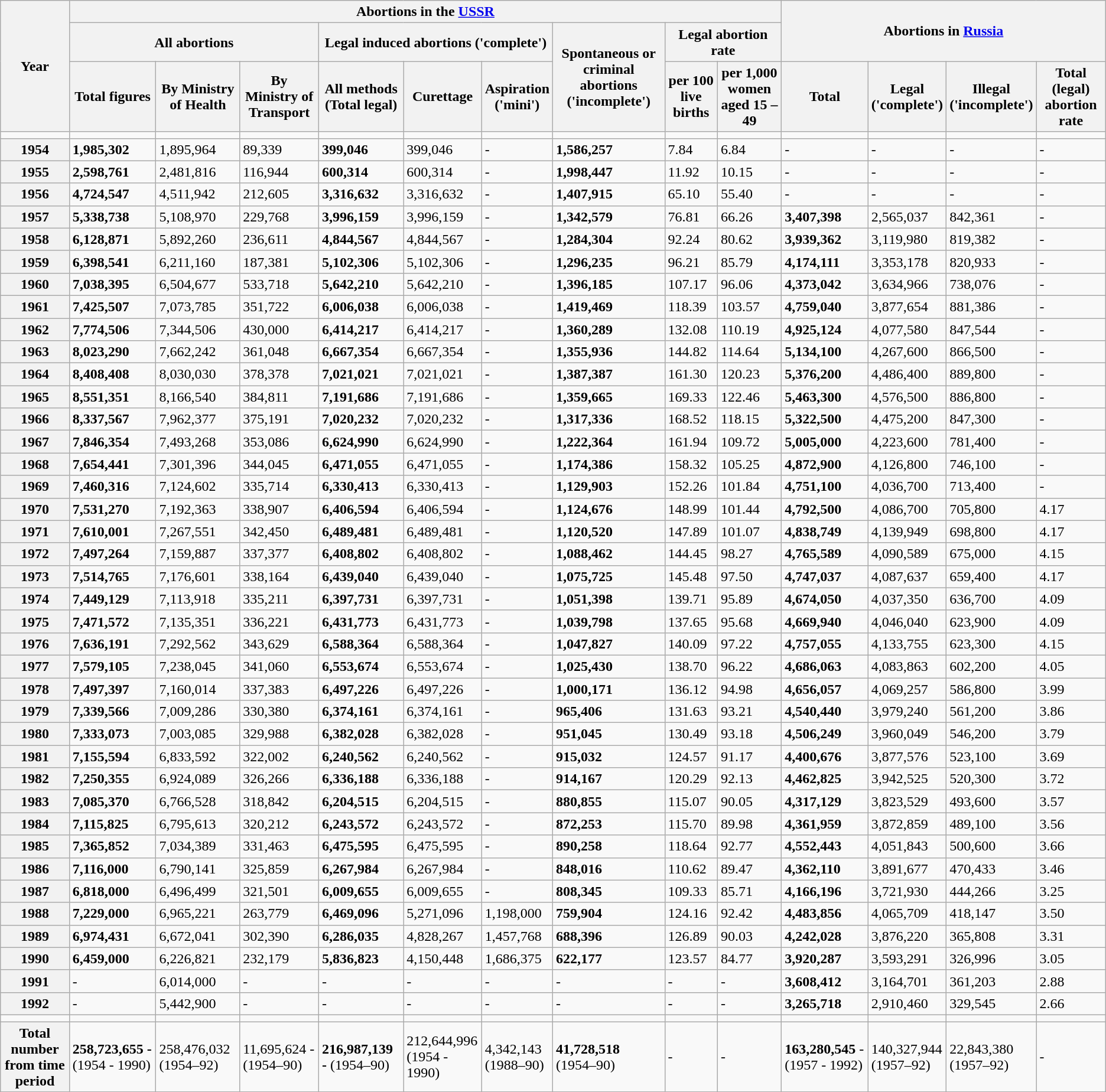<table class="wikitable sortable mw-collapsible">
<tr>
<th rowspan="4">Year</th>
<th colspan="9">Abortions in the <a href='#'>USSR</a> </th>
<th colspan="4" rowspan="3">Abortions in <a href='#'>Russia</a> </th>
</tr>
<tr>
<th colspan="3">All abortions</th>
<th colspan="3">Legal induced abortions ('complete')</th>
<th rowspan="3">Spontaneous or criminal abortions ('incomplete')</th>
<th colspan="2">Legal abortion rate</th>
</tr>
<tr>
<th rowspan="2">Total figures</th>
<th rowspan="2">By Ministry of Health</th>
<th rowspan="2">By Ministry of Transport</th>
<th rowspan="2">All methods<br>(Total legal)</th>
<th rowspan="2">Curettage</th>
<th rowspan="2">Aspiration<br>('mini')</th>
<th rowspan="2">per 100 live births</th>
<th rowspan="2">per 1,000 women aged 15 – 49</th>
</tr>
<tr>
<th>Total</th>
<th>Legal<br>('complete')</th>
<th>Illegal<br>('incomplete')</th>
<th>Total (legal) abortion rate</th>
</tr>
<tr>
<td></td>
<td></td>
<td></td>
<td></td>
<td></td>
<td></td>
<td></td>
<td></td>
<td></td>
<td></td>
<td></td>
<td></td>
<td></td>
<td></td>
</tr>
<tr>
<th>1954</th>
<td><strong>1,985,302</strong></td>
<td>1,895,964</td>
<td>89,339</td>
<td><strong>399,046</strong></td>
<td>399,046</td>
<td>-</td>
<td><strong>1,586,257</strong></td>
<td>7.84</td>
<td>6.84</td>
<td>-</td>
<td>-</td>
<td>-</td>
<td>-</td>
</tr>
<tr>
<th>1955</th>
<td><strong>2,598,761</strong></td>
<td>2,481,816</td>
<td>116,944</td>
<td><strong>600,314</strong></td>
<td>600,314</td>
<td>-</td>
<td><strong>1,998,447</strong></td>
<td>11.92</td>
<td>10.15</td>
<td>-</td>
<td>-</td>
<td>-</td>
<td>-</td>
</tr>
<tr>
<th>1956</th>
<td><strong>4,724,547</strong></td>
<td>4,511,942</td>
<td>212,605</td>
<td><strong>3,316,632</strong></td>
<td>3,316,632</td>
<td>-</td>
<td><strong>1,407,915</strong></td>
<td>65.10</td>
<td>55.40</td>
<td>-</td>
<td>-</td>
<td>-</td>
<td>-</td>
</tr>
<tr>
<th>1957</th>
<td><strong>5,338,738</strong></td>
<td>5,108,970</td>
<td>229,768</td>
<td><strong>3,996,159</strong></td>
<td>3,996,159</td>
<td>-</td>
<td><strong>1,342,579</strong></td>
<td>76.81</td>
<td>66.26</td>
<td><strong>3,407,398</strong></td>
<td>2,565,037</td>
<td>842,361</td>
<td>-</td>
</tr>
<tr>
<th>1958</th>
<td><strong>6,128,871</strong></td>
<td>5,892,260</td>
<td>236,611</td>
<td><strong>4,844,567</strong></td>
<td>4,844,567</td>
<td>-</td>
<td><strong>1,284,304</strong></td>
<td>92.24</td>
<td>80.62</td>
<td><strong>3,939,362</strong></td>
<td>3,119,980</td>
<td>819,382</td>
<td>-</td>
</tr>
<tr>
<th>1959</th>
<td><strong>6,398,541</strong></td>
<td>6,211,160</td>
<td>187,381</td>
<td><strong>5,102,306</strong></td>
<td>5,102,306</td>
<td>-</td>
<td><strong>1,296,235</strong></td>
<td>96.21</td>
<td>85.79</td>
<td><strong>4,174,111</strong></td>
<td>3,353,178</td>
<td>820,933</td>
<td>-</td>
</tr>
<tr>
<th>1960</th>
<td><strong>7,038,395</strong></td>
<td>6,504,677</td>
<td>533,718</td>
<td><strong>5,642,210</strong></td>
<td>5,642,210</td>
<td>-</td>
<td><strong>1,396,185</strong></td>
<td>107.17</td>
<td>96.06</td>
<td><strong>4,373,042</strong></td>
<td>3,634,966</td>
<td>738,076</td>
<td>-</td>
</tr>
<tr>
<th>1961</th>
<td><strong>7,425,507</strong></td>
<td>7,073,785</td>
<td>351,722</td>
<td><strong>6,006,038</strong></td>
<td>6,006,038</td>
<td>-</td>
<td><strong>1,419,469</strong></td>
<td>118.39</td>
<td>103.57</td>
<td><strong>4,759,040</strong></td>
<td>3,877,654</td>
<td>881,386</td>
<td>-</td>
</tr>
<tr>
<th>1962</th>
<td><strong>7,774,506</strong></td>
<td>7,344,506</td>
<td>430,000</td>
<td><strong>6,414,217</strong></td>
<td>6,414,217</td>
<td>-</td>
<td><strong>1,360,289</strong></td>
<td>132.08</td>
<td>110.19</td>
<td><strong>4,925,124</strong></td>
<td>4,077,580</td>
<td>847,544</td>
<td>-</td>
</tr>
<tr>
<th>1963</th>
<td><strong>8,023,290</strong></td>
<td>7,662,242</td>
<td>361,048</td>
<td><strong>6,667,354</strong></td>
<td>6,667,354</td>
<td>-</td>
<td><strong>1,355,936</strong></td>
<td>144.82</td>
<td>114.64</td>
<td><strong>5,134,100</strong></td>
<td>4,267,600</td>
<td>866,500</td>
<td>-</td>
</tr>
<tr>
<th>1964</th>
<td><strong>8,408,408</strong></td>
<td>8,030,030</td>
<td>378,378</td>
<td><strong>7,021,021</strong></td>
<td>7,021,021</td>
<td>-</td>
<td><strong>1,387,387</strong></td>
<td>161.30</td>
<td>120.23</td>
<td><strong>5,376,200</strong></td>
<td>4,486,400</td>
<td>889,800</td>
<td>-</td>
</tr>
<tr>
<th>1965</th>
<td><strong>8,551,351</strong></td>
<td>8,166,540</td>
<td>384,811</td>
<td><strong>7,191,686</strong></td>
<td>7,191,686</td>
<td>-</td>
<td><strong>1,359,665</strong></td>
<td>169.33</td>
<td>122.46</td>
<td><strong>5,463,300</strong></td>
<td>4,576,500</td>
<td>886,800</td>
<td>-</td>
</tr>
<tr>
<th>1966</th>
<td><strong>8,337,567</strong></td>
<td>7,962,377</td>
<td>375,191</td>
<td><strong>7,020,232</strong></td>
<td>7,020,232</td>
<td>-</td>
<td><strong>1,317,336</strong></td>
<td>168.52</td>
<td>118.15</td>
<td><strong>5,322,500</strong></td>
<td>4,475,200</td>
<td>847,300</td>
<td>-</td>
</tr>
<tr>
<th>1967</th>
<td><strong>7,846,354</strong></td>
<td>7,493,268</td>
<td>353,086</td>
<td><strong>6,624,990</strong></td>
<td>6,624,990</td>
<td>-</td>
<td><strong>1,222,364</strong></td>
<td>161.94</td>
<td>109.72</td>
<td><strong>5,005,000</strong></td>
<td>4,223,600</td>
<td>781,400</td>
<td>-</td>
</tr>
<tr>
<th>1968</th>
<td><strong>7,654,441</strong></td>
<td>7,301,396</td>
<td>344,045</td>
<td><strong>6,471,055</strong></td>
<td>6,471,055</td>
<td>-</td>
<td><strong>1,174,386</strong></td>
<td>158.32</td>
<td>105.25</td>
<td><strong>4,872,900</strong></td>
<td>4,126,800</td>
<td>746,100</td>
<td>-</td>
</tr>
<tr>
<th>1969</th>
<td><strong>7,460,316</strong></td>
<td>7,124,602</td>
<td>335,714</td>
<td><strong>6,330,413</strong></td>
<td>6,330,413</td>
<td>-</td>
<td><strong>1,129,903</strong></td>
<td>152.26</td>
<td>101.84</td>
<td><strong>4,751,100</strong></td>
<td>4,036,700</td>
<td>713,400</td>
<td>-</td>
</tr>
<tr>
<th>1970</th>
<td><strong>7,531,270</strong></td>
<td>7,192,363</td>
<td>338,907</td>
<td><strong>6,406,594</strong></td>
<td>6,406,594</td>
<td>-</td>
<td><strong>1,124,676</strong></td>
<td>148.99</td>
<td>101.44</td>
<td><strong>4,792,500</strong></td>
<td>4,086,700</td>
<td>705,800</td>
<td>4.17</td>
</tr>
<tr>
<th>1971</th>
<td><strong>7,610,001</strong></td>
<td>7,267,551</td>
<td>342,450</td>
<td><strong>6,489,481</strong></td>
<td>6,489,481</td>
<td>-</td>
<td><strong>1,120,520</strong></td>
<td>147.89</td>
<td>101.07</td>
<td><strong>4,838,749</strong></td>
<td>4,139,949</td>
<td>698,800</td>
<td>4.17</td>
</tr>
<tr>
<th>1972</th>
<td><strong>7,497,264</strong></td>
<td>7,159,887</td>
<td>337,377</td>
<td><strong>6,408,802</strong></td>
<td>6,408,802</td>
<td>-</td>
<td><strong>1,088,462</strong></td>
<td>144.45</td>
<td>98.27</td>
<td><strong>4,765,589</strong></td>
<td>4,090,589</td>
<td>675,000</td>
<td>4.15</td>
</tr>
<tr>
<th>1973</th>
<td><strong>7,514,765</strong></td>
<td>7,176,601</td>
<td>338,164</td>
<td><strong>6,439,040</strong></td>
<td>6,439,040</td>
<td>-</td>
<td><strong>1,075,725</strong></td>
<td>145.48</td>
<td>97.50</td>
<td><strong>4,747,037</strong></td>
<td>4,087,637</td>
<td>659,400</td>
<td>4.17</td>
</tr>
<tr>
<th>1974</th>
<td><strong>7,449,129</strong></td>
<td>7,113,918</td>
<td>335,211</td>
<td><strong>6,397,731</strong></td>
<td>6,397,731</td>
<td>-</td>
<td><strong>1,051,398</strong></td>
<td>139.71</td>
<td>95.89</td>
<td><strong>4,674,050</strong></td>
<td>4,037,350</td>
<td>636,700</td>
<td>4.09</td>
</tr>
<tr>
<th>1975</th>
<td><strong>7,471,572</strong></td>
<td>7,135,351</td>
<td>336,221</td>
<td><strong>6,431,773</strong></td>
<td>6,431,773</td>
<td>-</td>
<td><strong>1,039,798</strong></td>
<td>137.65</td>
<td>95.68</td>
<td><strong>4,669,940</strong></td>
<td>4,046,040</td>
<td>623,900</td>
<td>4.09</td>
</tr>
<tr>
<th>1976</th>
<td><strong>7,636,191</strong></td>
<td>7,292,562</td>
<td>343,629</td>
<td><strong>6,588,364</strong></td>
<td>6,588,364</td>
<td>-</td>
<td><strong>1,047,827</strong></td>
<td>140.09</td>
<td>97.22</td>
<td><strong>4,757,055</strong></td>
<td>4,133,755</td>
<td>623,300</td>
<td>4.15</td>
</tr>
<tr>
<th>1977</th>
<td><strong>7,579,105</strong></td>
<td>7,238,045</td>
<td>341,060</td>
<td><strong>6,553,674</strong></td>
<td>6,553,674</td>
<td>-</td>
<td><strong>1,025,430</strong></td>
<td>138.70</td>
<td>96.22</td>
<td><strong>4,686,063</strong></td>
<td>4,083,863</td>
<td>602,200</td>
<td>4.05</td>
</tr>
<tr>
<th>1978</th>
<td><strong>7,497,397</strong></td>
<td>7,160,014</td>
<td>337,383</td>
<td><strong>6,497,226</strong></td>
<td>6,497,226</td>
<td>-</td>
<td><strong>1,000,171</strong></td>
<td>136.12</td>
<td>94.98</td>
<td><strong>4,656,057</strong></td>
<td>4,069,257</td>
<td>586,800</td>
<td>3.99</td>
</tr>
<tr>
<th>1979</th>
<td><strong>7,339,566</strong></td>
<td>7,009,286</td>
<td>330,380</td>
<td><strong>6,374,161</strong></td>
<td>6,374,161</td>
<td>-</td>
<td><strong>965,406</strong></td>
<td>131.63</td>
<td>93.21</td>
<td><strong>4,540,440</strong></td>
<td>3,979,240</td>
<td>561,200</td>
<td>3.86</td>
</tr>
<tr>
<th>1980</th>
<td><strong>7,333,073</strong></td>
<td>7,003,085</td>
<td>329,988</td>
<td><strong>6,382,028</strong></td>
<td>6,382,028</td>
<td>-</td>
<td><strong>951,045</strong></td>
<td>130.49</td>
<td>93.18</td>
<td><strong>4,506,249</strong></td>
<td>3,960,049</td>
<td>546,200</td>
<td>3.79</td>
</tr>
<tr>
<th>1981</th>
<td><strong>7,155,594</strong></td>
<td>6,833,592</td>
<td>322,002</td>
<td><strong>6,240,562</strong></td>
<td>6,240,562</td>
<td>-</td>
<td><strong>915,032</strong></td>
<td>124.57</td>
<td>91.17</td>
<td><strong>4,400,676</strong></td>
<td>3,877,576</td>
<td>523,100</td>
<td>3.69</td>
</tr>
<tr>
<th>1982</th>
<td><strong>7,250,355</strong></td>
<td>6,924,089</td>
<td>326,266</td>
<td><strong>6,336,188</strong></td>
<td>6,336,188</td>
<td>-</td>
<td><strong>914,167</strong></td>
<td>120.29</td>
<td>92.13</td>
<td><strong>4,462,825</strong></td>
<td>3,942,525</td>
<td>520,300</td>
<td>3.72</td>
</tr>
<tr>
<th>1983</th>
<td><strong>7,085,370</strong></td>
<td>6,766,528</td>
<td>318,842</td>
<td><strong>6,204,515</strong></td>
<td>6,204,515</td>
<td>-</td>
<td><strong>880,855</strong></td>
<td>115.07</td>
<td>90.05</td>
<td><strong>4,317,129</strong></td>
<td>3,823,529</td>
<td>493,600</td>
<td>3.57</td>
</tr>
<tr>
<th>1984</th>
<td><strong>7,115,825</strong></td>
<td>6,795,613</td>
<td>320,212</td>
<td><strong>6,243,572</strong></td>
<td>6,243,572</td>
<td>-</td>
<td><strong>872,253</strong></td>
<td>115.70</td>
<td>89.98</td>
<td><strong>4,361,959</strong></td>
<td>3,872,859</td>
<td>489,100</td>
<td>3.56</td>
</tr>
<tr>
<th>1985</th>
<td><strong>7,365,852</strong></td>
<td>7,034,389</td>
<td>331,463</td>
<td><strong>6,475,595</strong></td>
<td>6,475,595</td>
<td>-</td>
<td><strong>890,258</strong></td>
<td>118.64</td>
<td>92.77</td>
<td><strong>4,552,443</strong></td>
<td>4,051,843</td>
<td>500,600</td>
<td>3.66</td>
</tr>
<tr>
<th>1986</th>
<td><strong>7,116,000</strong></td>
<td>6,790,141</td>
<td>325,859</td>
<td><strong>6,267,984</strong></td>
<td>6,267,984</td>
<td>-</td>
<td><strong>848,016</strong></td>
<td>110.62</td>
<td>89.47</td>
<td><strong>4,362,110</strong></td>
<td>3,891,677</td>
<td>470,433</td>
<td>3.46</td>
</tr>
<tr>
<th>1987</th>
<td><strong>6,818,000</strong></td>
<td>6,496,499</td>
<td>321,501</td>
<td><strong>6,009,655</strong></td>
<td>6,009,655</td>
<td>-</td>
<td><strong>808,345</strong></td>
<td>109.33</td>
<td>85.71</td>
<td><strong>4,166,196</strong></td>
<td>3,721,930</td>
<td>444,266</td>
<td>3.25</td>
</tr>
<tr>
<th>1988</th>
<td><strong>7,229,000</strong></td>
<td>6,965,221</td>
<td>263,779</td>
<td><strong>6,469,096</strong></td>
<td>5,271,096</td>
<td>1,198,000</td>
<td><strong>759,904</strong></td>
<td>124.16</td>
<td>92.42</td>
<td><strong>4,483,856</strong></td>
<td>4,065,709</td>
<td>418,147</td>
<td>3.50</td>
</tr>
<tr>
<th>1989</th>
<td><strong>6,974,431</strong></td>
<td>6,672,041</td>
<td>302,390</td>
<td><strong>6,286,035</strong></td>
<td>4,828,267</td>
<td>1,457,768</td>
<td><strong>688,396</strong></td>
<td>126.89</td>
<td>90.03</td>
<td><strong>4,242,028</strong></td>
<td>3,876,220</td>
<td>365,808</td>
<td>3.31</td>
</tr>
<tr>
<th>1990</th>
<td><strong>6,459,000</strong></td>
<td>6,226,821</td>
<td>232,179</td>
<td><strong>5,836,823</strong></td>
<td>4,150,448</td>
<td>1,686,375</td>
<td><strong>622,177</strong></td>
<td>123.57</td>
<td>84.77</td>
<td><strong>3,920,287</strong></td>
<td>3,593,291</td>
<td>326,996</td>
<td>3.05</td>
</tr>
<tr>
<th>1991</th>
<td>-</td>
<td>6,014,000</td>
<td>-</td>
<td>-</td>
<td>-</td>
<td>-</td>
<td>-</td>
<td>-</td>
<td>-</td>
<td><strong>3,608,412</strong></td>
<td>3,164,701</td>
<td>361,203</td>
<td>2.88</td>
</tr>
<tr>
<th>1992</th>
<td>-</td>
<td>5,442,900</td>
<td>-</td>
<td>-</td>
<td>-</td>
<td>-</td>
<td>-</td>
<td>-</td>
<td>-</td>
<td><strong>3,265,718</strong></td>
<td>2,910,460</td>
<td>329,545</td>
<td>2.66</td>
</tr>
<tr>
<td></td>
<td></td>
<td></td>
<td></td>
<td></td>
<td></td>
<td></td>
<td></td>
<td></td>
<td></td>
<td></td>
<td></td>
<td></td>
<td></td>
</tr>
<tr>
<th>Total number from time period</th>
<td><strong>258,723,655 -</strong> (1954 - 1990)</td>
<td>258,476,032<br>(1954–92)</td>
<td>11,695,624 - (1954–90)</td>
<td><strong>216,987,139 -</strong> (1954–90)</td>
<td>212,644,996<br>(1954 - 1990)</td>
<td>4,342,143<br>(1988–90)</td>
<td><strong>41,728,518</strong><br>(1954–90)</td>
<td>-</td>
<td>-</td>
<td><strong>163,280,545</strong> - (1957 - 1992)</td>
<td>140,327,944<br>(1957–92)</td>
<td>22,843,380<br>(1957–92)</td>
<td>-</td>
</tr>
</table>
